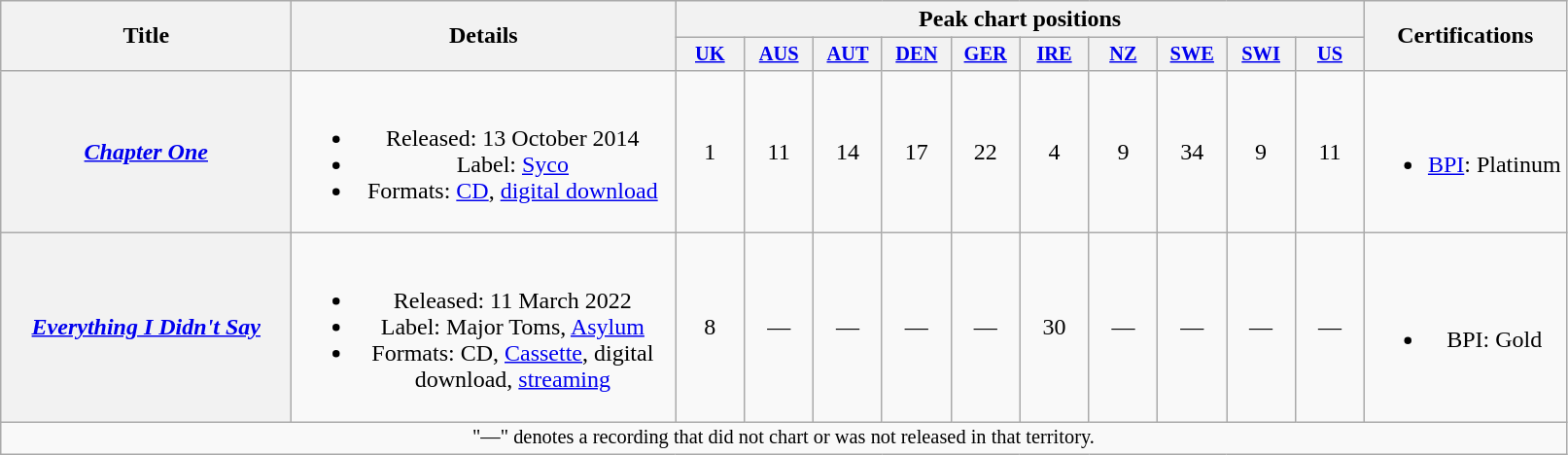<table class="wikitable plainrowheaders" style="text-align:center;">
<tr>
<th scope="col" rowspan="2" style="width:12em;">Title</th>
<th scope="col" rowspan="2" style="width:16em;">Details</th>
<th scope="col" colspan="10">Peak chart positions</th>
<th scope="col" rowspan="2">Certifications</th>
</tr>
<tr>
<th scope="col" style="width:3em;font-size:85%;"><a href='#'>UK</a><br></th>
<th scope="col" style="width:3em;font-size:85%;"><a href='#'>AUS</a><br></th>
<th scope="col" style="width:3em;font-size:85%;"><a href='#'>AUT</a><br></th>
<th scope="col" style="width:3em;font-size:85%;"><a href='#'>DEN</a><br></th>
<th scope="col" style="width:3em;font-size:85%;"><a href='#'>GER</a><br></th>
<th scope="col" style="width:3em;font-size:85%;"><a href='#'>IRE</a><br></th>
<th scope="col" style="width:3em;font-size:85%;"><a href='#'>NZ</a><br></th>
<th scope="col" style="width:3em;font-size:85%;"><a href='#'>SWE</a><br></th>
<th scope="col" style="width:3em;font-size:85%;"><a href='#'>SWI</a><br></th>
<th scope="col" style="width:3em;font-size:85%;"><a href='#'>US</a><br></th>
</tr>
<tr>
<th scope="row"><em><a href='#'>Chapter One</a></em></th>
<td><br><ul><li>Released: 13 October 2014</li><li>Label: <a href='#'>Syco</a></li><li>Formats: <a href='#'>CD</a>, <a href='#'>digital download</a></li></ul></td>
<td>1</td>
<td>11</td>
<td>14</td>
<td>17</td>
<td>22</td>
<td>4</td>
<td>9</td>
<td>34</td>
<td>9</td>
<td>11</td>
<td><br><ul><li><a href='#'>BPI</a>: Platinum</li></ul></td>
</tr>
<tr>
<th scope="row"><em><a href='#'>Everything I Didn't Say</a></em></th>
<td><br><ul><li>Released: 11 March 2022</li><li>Label: Major Toms, <a href='#'>Asylum</a></li><li>Formats: CD, <a href='#'>Cassette</a>, digital download, <a href='#'>streaming</a></li></ul></td>
<td>8</td>
<td>—</td>
<td>—</td>
<td>—</td>
<td>—</td>
<td>30</td>
<td>—</td>
<td>—</td>
<td>—</td>
<td>—</td>
<td><br><ul><li>BPI: Gold</li></ul></td>
</tr>
<tr>
<td style="font-size:85%" colspan="20">"—" denotes a recording that did not chart or was not released in that territory.</td>
</tr>
</table>
